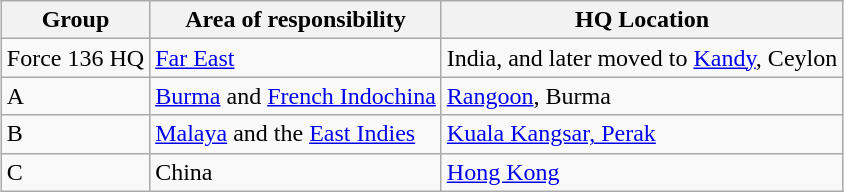<table class="wikitable" style="margin-left: auto; margin-right: auto; border: none;">
<tr>
<th>Group</th>
<th>Area of responsibility</th>
<th>HQ Location</th>
</tr>
<tr>
<td>Force 136 HQ</td>
<td><a href='#'>Far East</a></td>
<td>India, and later moved to <a href='#'>Kandy</a>, Ceylon</td>
</tr>
<tr>
<td>A</td>
<td><a href='#'>Burma</a> and <a href='#'>French Indochina</a></td>
<td><a href='#'>Rangoon</a>, Burma</td>
</tr>
<tr>
<td>B</td>
<td><a href='#'>Malaya</a> and the <a href='#'>East Indies</a></td>
<td><a href='#'>Kuala Kangsar, Perak</a></td>
</tr>
<tr>
<td>C</td>
<td>China</td>
<td><a href='#'>Hong Kong</a></td>
</tr>
</table>
